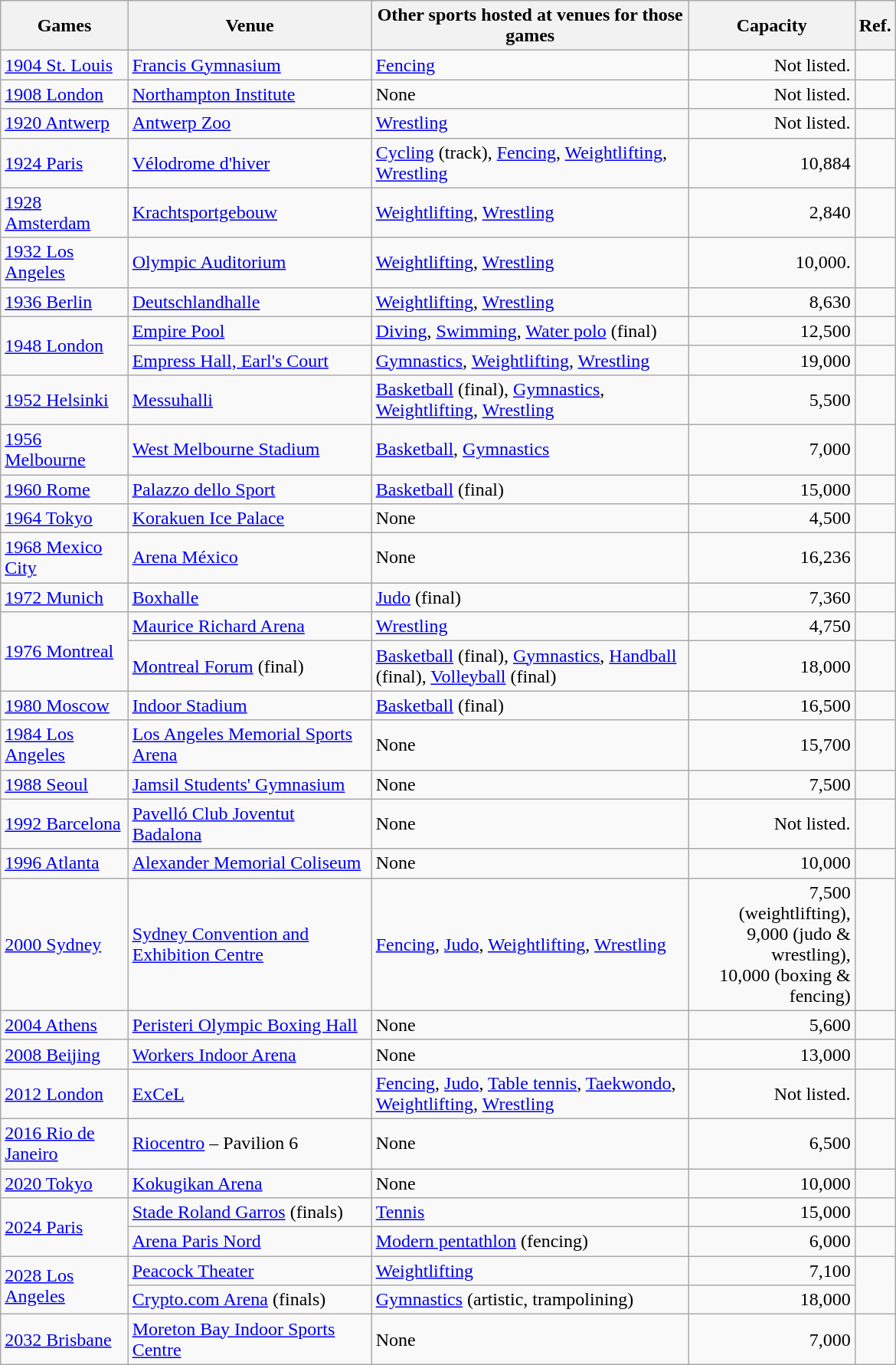<table class="wikitable sortable" width=780px>
<tr>
<th>Games</th>
<th>Venue</th>
<th>Other sports hosted at venues for those games</th>
<th>Capacity</th>
<th>Ref.</th>
</tr>
<tr>
<td><a href='#'>1904 St. Louis</a></td>
<td><a href='#'>Francis Gymnasium</a></td>
<td><a href='#'>Fencing</a></td>
<td align="right">Not listed.</td>
<td align=center></td>
</tr>
<tr>
<td><a href='#'>1908 London</a></td>
<td><a href='#'>Northampton Institute</a></td>
<td>None</td>
<td align="right">Not listed.</td>
<td align=center></td>
</tr>
<tr>
<td><a href='#'>1920 Antwerp</a></td>
<td><a href='#'>Antwerp Zoo</a></td>
<td><a href='#'>Wrestling</a></td>
<td align="right">Not listed.</td>
<td align=center></td>
</tr>
<tr>
<td><a href='#'>1924 Paris</a></td>
<td><a href='#'>Vélodrome d'hiver</a></td>
<td><a href='#'>Cycling</a> (track), <a href='#'>Fencing</a>, <a href='#'>Weightlifting</a>, <a href='#'>Wrestling</a></td>
<td align="right">10,884</td>
<td align=center></td>
</tr>
<tr>
<td><a href='#'>1928 Amsterdam</a></td>
<td><a href='#'>Krachtsportgebouw</a></td>
<td><a href='#'>Weightlifting</a>, <a href='#'>Wrestling</a></td>
<td align="right">2,840</td>
<td align=center></td>
</tr>
<tr>
<td><a href='#'>1932 Los Angeles</a></td>
<td><a href='#'>Olympic Auditorium</a></td>
<td><a href='#'>Weightlifting</a>, <a href='#'>Wrestling</a></td>
<td align="right">10,000.</td>
<td align=center></td>
</tr>
<tr>
<td><a href='#'>1936 Berlin</a></td>
<td><a href='#'>Deutschlandhalle</a></td>
<td><a href='#'>Weightlifting</a>, <a href='#'>Wrestling</a></td>
<td align="right">8,630</td>
<td align=center></td>
</tr>
<tr>
<td rowspan="2"><a href='#'>1948 London</a></td>
<td><a href='#'>Empire Pool</a></td>
<td><a href='#'>Diving</a>, <a href='#'>Swimming</a>, <a href='#'>Water polo</a> (final)</td>
<td align="right">12,500</td>
<td align=center></td>
</tr>
<tr>
<td><a href='#'>Empress Hall, Earl's Court</a></td>
<td><a href='#'>Gymnastics</a>, <a href='#'>Weightlifting</a>, <a href='#'>Wrestling</a></td>
<td align="right">19,000</td>
<td align=center></td>
</tr>
<tr>
<td><a href='#'>1952 Helsinki</a></td>
<td><a href='#'>Messuhalli</a></td>
<td><a href='#'>Basketball</a> (final), <a href='#'>Gymnastics</a>, <a href='#'>Weightlifting</a>, <a href='#'>Wrestling</a></td>
<td align="right">5,500</td>
<td align=center></td>
</tr>
<tr>
<td><a href='#'>1956 Melbourne</a></td>
<td><a href='#'>West Melbourne Stadium</a></td>
<td><a href='#'>Basketball</a>, <a href='#'>Gymnastics</a></td>
<td align="right">7,000</td>
<td align=center></td>
</tr>
<tr>
<td><a href='#'>1960 Rome</a></td>
<td><a href='#'>Palazzo dello Sport</a></td>
<td><a href='#'>Basketball</a> (final)</td>
<td align="right">15,000</td>
<td align=center></td>
</tr>
<tr>
<td><a href='#'>1964 Tokyo</a></td>
<td><a href='#'>Korakuen Ice Palace</a></td>
<td>None</td>
<td align="right">4,500</td>
<td align=center></td>
</tr>
<tr>
<td><a href='#'>1968 Mexico City</a></td>
<td><a href='#'>Arena México</a></td>
<td>None</td>
<td align="right">16,236</td>
<td align=center></td>
</tr>
<tr>
<td><a href='#'>1972 Munich</a></td>
<td><a href='#'>Boxhalle</a></td>
<td><a href='#'>Judo</a> (final)</td>
<td align="right">7,360</td>
<td align=center></td>
</tr>
<tr>
<td rowspan="2"><a href='#'>1976 Montreal</a></td>
<td><a href='#'>Maurice Richard Arena</a></td>
<td><a href='#'>Wrestling</a></td>
<td align="right">4,750</td>
<td align=center></td>
</tr>
<tr>
<td><a href='#'>Montreal Forum</a> (final)</td>
<td><a href='#'>Basketball</a> (final), <a href='#'>Gymnastics</a>, <a href='#'>Handball</a> (final), <a href='#'>Volleyball</a> (final)</td>
<td align="right">18,000</td>
<td align=center></td>
</tr>
<tr>
<td><a href='#'>1980 Moscow</a></td>
<td><a href='#'>Indoor Stadium</a></td>
<td><a href='#'>Basketball</a> (final)</td>
<td align="right">16,500</td>
<td align=center></td>
</tr>
<tr>
<td><a href='#'>1984 Los Angeles</a></td>
<td><a href='#'>Los Angeles Memorial Sports Arena</a></td>
<td>None</td>
<td align="right">15,700</td>
<td align=center></td>
</tr>
<tr>
<td><a href='#'>1988 Seoul</a></td>
<td><a href='#'>Jamsil Students' Gymnasium</a></td>
<td>None</td>
<td align="right">7,500</td>
<td align=center></td>
</tr>
<tr>
<td><a href='#'>1992 Barcelona</a></td>
<td><a href='#'>Pavelló Club Joventut Badalona</a></td>
<td>None</td>
<td align="right">Not listed.</td>
<td align=center></td>
</tr>
<tr>
<td><a href='#'>1996 Atlanta</a></td>
<td><a href='#'>Alexander Memorial Coliseum</a></td>
<td>None</td>
<td align="right">10,000</td>
<td align=center></td>
</tr>
<tr>
<td><a href='#'>2000 Sydney</a></td>
<td><a href='#'>Sydney Convention and Exhibition Centre</a></td>
<td><a href='#'>Fencing</a>, <a href='#'>Judo</a>, <a href='#'>Weightlifting</a>, <a href='#'>Wrestling</a></td>
<td align="right">7,500 (weightlifting),<br>9,000 (judo & wrestling),<br>10,000 (boxing & fencing)</td>
<td align=center></td>
</tr>
<tr>
<td><a href='#'>2004 Athens</a></td>
<td><a href='#'>Peristeri Olympic Boxing Hall</a></td>
<td>None</td>
<td align="right">5,600</td>
<td align=center></td>
</tr>
<tr>
<td><a href='#'>2008 Beijing</a></td>
<td><a href='#'>Workers Indoor Arena</a></td>
<td>None</td>
<td align="right">13,000</td>
<td align=center></td>
</tr>
<tr>
<td><a href='#'>2012 London</a></td>
<td><a href='#'>ExCeL</a></td>
<td><a href='#'>Fencing</a>, <a href='#'>Judo</a>, <a href='#'>Table tennis</a>, <a href='#'>Taekwondo</a>, <a href='#'>Weightlifting</a>, <a href='#'>Wrestling</a></td>
<td align="right">Not listed.</td>
<td align=center></td>
</tr>
<tr>
<td><a href='#'>2016 Rio de Janeiro</a></td>
<td><a href='#'>Riocentro</a> – Pavilion 6</td>
<td>None</td>
<td align="right">6,500</td>
<td align="center"></td>
</tr>
<tr>
<td><a href='#'>2020 Tokyo</a></td>
<td><a href='#'>Kokugikan Arena</a></td>
<td>None</td>
<td align="right">10,000</td>
<td align="center"></td>
</tr>
<tr>
<td rowspan="2"><a href='#'>2024 Paris</a></td>
<td><a href='#'>Stade Roland Garros</a> (finals)</td>
<td><a href='#'>Tennis</a></td>
<td align="right">15,000</td>
<td align="center"></td>
</tr>
<tr>
<td><a href='#'>Arena Paris Nord</a></td>
<td><a href='#'>Modern pentathlon</a> (fencing)</td>
<td align="right">6,000</td>
<td align="center"></td>
</tr>
<tr>
<td rowspan="2"><a href='#'>2028 Los Angeles</a></td>
<td><a href='#'>Peacock Theater</a></td>
<td><a href='#'>Weightlifting</a></td>
<td align="right">7,100</td>
<td rowspan="2" align="center"></td>
</tr>
<tr>
<td><a href='#'>Crypto.com Arena</a> (finals)</td>
<td><a href='#'>Gymnastics</a> (artistic, trampolining)</td>
<td align="right">18,000</td>
</tr>
<tr>
<td><a href='#'>2032 Brisbane</a></td>
<td><a href='#'>Moreton Bay Indoor Sports Centre</a></td>
<td>None</td>
<td align="right">7,000</td>
<td align="center"></td>
</tr>
</table>
